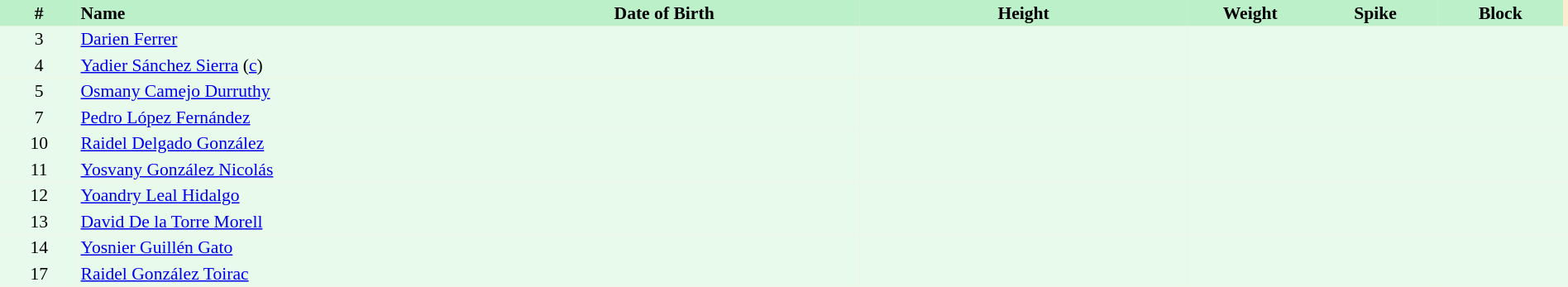<table border=0 cellpadding=2 cellspacing=0  |- bgcolor=#FFECCE style="text-align:center; font-size:90%;" width=100%>
<tr bgcolor=#BBF0C9>
<th width=5%>#</th>
<th width=25% align=left>Name</th>
<th width=25%>Date of Birth</th>
<th width=21%>Height</th>
<th width=8%>Weight</th>
<th width=8%>Spike</th>
<th width=8%>Block</th>
</tr>
<tr bgcolor=#E7FAEC>
<td>3</td>
<td align=left><a href='#'>Darien Ferrer</a></td>
<td></td>
<td></td>
<td></td>
<td></td>
<td></td>
<td></td>
</tr>
<tr bgcolor=#E7FAEC>
<td>4</td>
<td align=left><a href='#'>Yadier Sánchez Sierra</a> (<a href='#'>c</a>)</td>
<td></td>
<td></td>
<td></td>
<td></td>
<td></td>
<td></td>
</tr>
<tr bgcolor=#E7FAEC>
<td>5</td>
<td align=left><a href='#'>Osmany Camejo Durruthy</a></td>
<td></td>
<td></td>
<td></td>
<td></td>
<td></td>
<td></td>
</tr>
<tr bgcolor=#E7FAEC>
<td>7</td>
<td align=left><a href='#'>Pedro López Fernández</a></td>
<td></td>
<td></td>
<td></td>
<td></td>
<td></td>
<td></td>
</tr>
<tr bgcolor=#E7FAEC>
<td>10</td>
<td align=left><a href='#'>Raidel Delgado González</a></td>
<td></td>
<td></td>
<td></td>
<td></td>
<td></td>
<td></td>
</tr>
<tr bgcolor=#E7FAEC>
<td>11</td>
<td align=left><a href='#'>Yosvany González Nicolás</a></td>
<td></td>
<td></td>
<td></td>
<td></td>
<td></td>
<td></td>
</tr>
<tr bgcolor=#E7FAEC>
<td>12</td>
<td align=left><a href='#'>Yoandry Leal Hidalgo</a></td>
<td></td>
<td></td>
<td></td>
<td></td>
<td></td>
<td></td>
</tr>
<tr bgcolor=#E7FAEC>
<td>13</td>
<td align=left><a href='#'>David De la Torre Morell</a></td>
<td></td>
<td></td>
<td></td>
<td></td>
<td></td>
<td></td>
</tr>
<tr bgcolor=#E7FAEC>
<td>14</td>
<td align=left><a href='#'>Yosnier Guillén Gato</a></td>
<td></td>
<td></td>
<td></td>
<td></td>
<td></td>
<td></td>
</tr>
<tr bgcolor=#E7FAEC>
<td>17</td>
<td align=left><a href='#'>Raidel González Toirac</a></td>
<td></td>
<td></td>
<td></td>
<td></td>
<td></td>
<td></td>
</tr>
</table>
